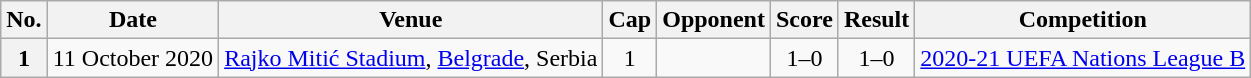<table class="wikitable sortable plainrowheaders">
<tr>
<th scope=col>No.</th>
<th scope=col>Date</th>
<th scope=col>Venue</th>
<th scope=col>Cap</th>
<th scope=col>Opponent</th>
<th scope=col>Score</th>
<th scope=col>Result</th>
<th scope=col>Competition</th>
</tr>
<tr>
<th scope=row style=text-align:center>1</th>
<td>11 October 2020</td>
<td><a href='#'>Rajko Mitić Stadium</a>, <a href='#'>Belgrade</a>, Serbia</td>
<td align=center>1</td>
<td></td>
<td align=center>1–0</td>
<td align=center>1–0</td>
<td><a href='#'>2020-21 UEFA Nations League B</a></td>
</tr>
</table>
